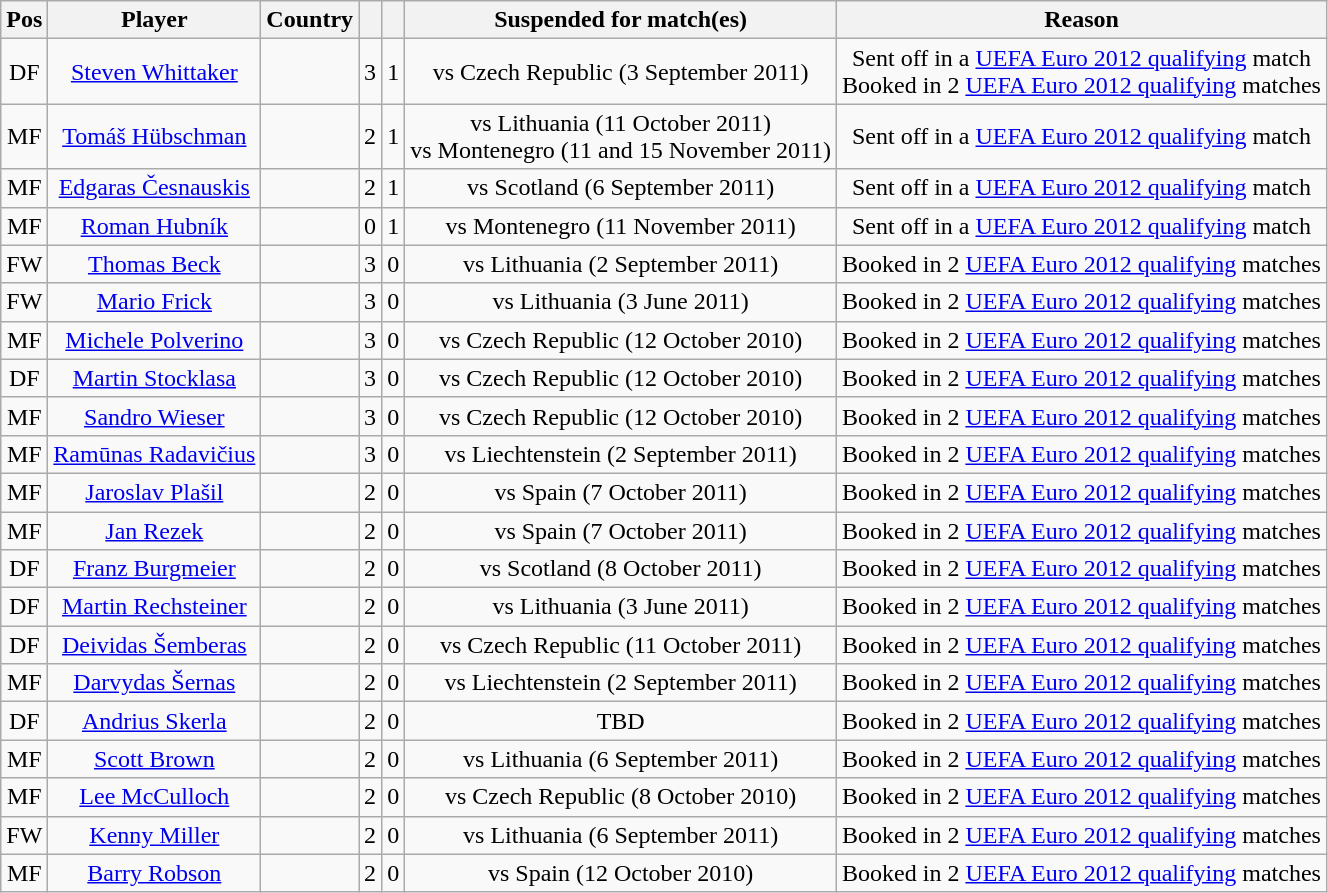<table class="wikitable" style="text-align: center;">
<tr>
<th>Pos</th>
<th>Player</th>
<th>Country</th>
<th></th>
<th></th>
<th>Suspended for match(es)</th>
<th>Reason</th>
</tr>
<tr>
<td>DF</td>
<td><a href='#'>Steven Whittaker</a></td>
<td style="text-align:left;"></td>
<td>3</td>
<td>1</td>
<td>vs Czech Republic (3 September 2011)</td>
<td>Sent off in a <a href='#'>UEFA Euro 2012 qualifying</a> match<br>Booked in 2 <a href='#'>UEFA Euro 2012 qualifying</a> matches</td>
</tr>
<tr>
<td>MF</td>
<td><a href='#'>Tomáš Hübschman</a></td>
<td style="text-align:left;"></td>
<td>2</td>
<td>1</td>
<td>vs Lithuania (11 October 2011)<br>vs Montenegro (11 and 15 November 2011)</td>
<td>Sent off in a <a href='#'>UEFA Euro 2012 qualifying</a> match</td>
</tr>
<tr>
<td>MF</td>
<td><a href='#'>Edgaras Česnauskis</a></td>
<td style="text-align:left;"></td>
<td>2</td>
<td>1</td>
<td>vs Scotland (6 September 2011)</td>
<td>Sent off in a <a href='#'>UEFA Euro 2012 qualifying</a> match</td>
</tr>
<tr>
<td>MF</td>
<td><a href='#'>Roman Hubník</a></td>
<td style="text-align:left;"></td>
<td>0</td>
<td>1</td>
<td>vs Montenegro (11 November 2011)</td>
<td>Sent off in a <a href='#'>UEFA Euro 2012 qualifying</a> match</td>
</tr>
<tr>
<td>FW</td>
<td><a href='#'>Thomas Beck</a></td>
<td style="text-align:left;"></td>
<td>3</td>
<td>0</td>
<td>vs Lithuania (2 September 2011)</td>
<td>Booked in 2 <a href='#'>UEFA Euro 2012 qualifying</a> matches</td>
</tr>
<tr>
<td>FW</td>
<td><a href='#'>Mario Frick</a></td>
<td style="text-align:left;"></td>
<td>3</td>
<td>0</td>
<td>vs Lithuania (3 June 2011)</td>
<td>Booked in 2 <a href='#'>UEFA Euro 2012 qualifying</a> matches</td>
</tr>
<tr>
<td>MF</td>
<td><a href='#'>Michele Polverino</a></td>
<td style="text-align:left;"></td>
<td>3</td>
<td>0</td>
<td>vs Czech Republic (12 October 2010)</td>
<td>Booked in 2 <a href='#'>UEFA Euro 2012 qualifying</a> matches</td>
</tr>
<tr>
<td>DF</td>
<td><a href='#'>Martin Stocklasa</a></td>
<td style="text-align:left;"></td>
<td>3</td>
<td>0</td>
<td>vs Czech Republic (12 October 2010)</td>
<td>Booked in 2 <a href='#'>UEFA Euro 2012 qualifying</a> matches</td>
</tr>
<tr>
<td>MF</td>
<td><a href='#'>Sandro Wieser</a></td>
<td style="text-align:left;"></td>
<td>3</td>
<td>0</td>
<td>vs Czech Republic (12 October 2010)</td>
<td>Booked in 2 <a href='#'>UEFA Euro 2012 qualifying</a> matches</td>
</tr>
<tr>
<td>MF</td>
<td><a href='#'>Ramūnas Radavičius</a></td>
<td style="text-align:left;"></td>
<td>3</td>
<td>0</td>
<td>vs Liechtenstein (2 September 2011)</td>
<td>Booked in 2 <a href='#'>UEFA Euro 2012 qualifying</a> matches</td>
</tr>
<tr>
<td>MF</td>
<td><a href='#'>Jaroslav Plašil</a></td>
<td style="text-align:left;"></td>
<td>2</td>
<td>0</td>
<td>vs Spain (7 October 2011)</td>
<td>Booked in 2 <a href='#'>UEFA Euro 2012 qualifying</a> matches</td>
</tr>
<tr>
<td>MF</td>
<td><a href='#'>Jan Rezek</a></td>
<td style="text-align:left;"></td>
<td>2</td>
<td>0</td>
<td>vs Spain (7 October 2011)</td>
<td>Booked in 2 <a href='#'>UEFA Euro 2012 qualifying</a> matches</td>
</tr>
<tr>
<td>DF</td>
<td><a href='#'>Franz Burgmeier</a></td>
<td style="text-align:left;"></td>
<td>2</td>
<td>0</td>
<td>vs Scotland (8 October 2011)</td>
<td>Booked in 2 <a href='#'>UEFA Euro 2012 qualifying</a> matches</td>
</tr>
<tr>
<td>DF</td>
<td><a href='#'>Martin Rechsteiner</a></td>
<td style="text-align:left;"></td>
<td>2</td>
<td>0</td>
<td>vs Lithuania (3 June 2011)</td>
<td>Booked in 2 <a href='#'>UEFA Euro 2012 qualifying</a> matches</td>
</tr>
<tr>
<td>DF</td>
<td><a href='#'>Deividas Šemberas</a></td>
<td style="text-align:left;"></td>
<td>2</td>
<td>0</td>
<td>vs Czech Republic (11 October 2011)</td>
<td>Booked in 2 <a href='#'>UEFA Euro 2012 qualifying</a> matches</td>
</tr>
<tr>
<td>MF</td>
<td><a href='#'>Darvydas Šernas</a></td>
<td style="text-align:left;"></td>
<td>2</td>
<td>0</td>
<td>vs Liechtenstein (2 September 2011)</td>
<td>Booked in 2 <a href='#'>UEFA Euro 2012 qualifying</a> matches</td>
</tr>
<tr>
<td>DF</td>
<td><a href='#'>Andrius Skerla</a></td>
<td style="text-align:left;"></td>
<td>2</td>
<td>0</td>
<td>TBD</td>
<td>Booked in 2 <a href='#'>UEFA Euro 2012 qualifying</a> matches</td>
</tr>
<tr>
<td>MF</td>
<td><a href='#'>Scott Brown</a></td>
<td style="text-align:left;"></td>
<td>2</td>
<td>0</td>
<td>vs Lithuania (6 September 2011)</td>
<td>Booked in 2 <a href='#'>UEFA Euro 2012 qualifying</a> matches</td>
</tr>
<tr>
<td>MF</td>
<td><a href='#'>Lee McCulloch</a></td>
<td style="text-align:left;"></td>
<td>2</td>
<td>0</td>
<td>vs Czech Republic (8 October 2010)</td>
<td>Booked in 2 <a href='#'>UEFA Euro 2012 qualifying</a> matches</td>
</tr>
<tr>
<td>FW</td>
<td><a href='#'>Kenny Miller</a></td>
<td style="text-align:left;"></td>
<td>2</td>
<td>0</td>
<td>vs Lithuania (6 September 2011)</td>
<td>Booked in 2 <a href='#'>UEFA Euro 2012 qualifying</a> matches</td>
</tr>
<tr>
<td>MF</td>
<td><a href='#'>Barry Robson</a></td>
<td style="text-align:left;"></td>
<td>2</td>
<td>0</td>
<td>vs Spain (12 October 2010)</td>
<td>Booked in 2 <a href='#'>UEFA Euro 2012 qualifying</a> matches</td>
</tr>
</table>
